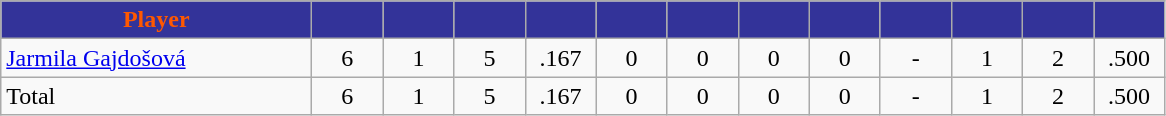<table class="wikitable" style="text-align:center">
<tr>
<th style="background:#333399; color:#FF5800" width="200px">Player</th>
<th style="background:#333399; color:#FF5800" width="40px"></th>
<th style="background:#333399; color:#FF5800" width="40px"></th>
<th style="background:#333399; color:#FF5800" width="40px"></th>
<th style="background:#333399; color:#FF5800" width="40px"></th>
<th style="background:#333399; color:#FF5800" width="40px"></th>
<th style="background:#333399; color:#FF5800" width="40px"></th>
<th style="background:#333399; color:#FF5800" width="40px"></th>
<th style="background:#333399; color:#FF5800" width="40px"></th>
<th style="background:#333399; color:#FF5800" width="40px"></th>
<th style="background:#333399; color:#FF5800" width="40px"></th>
<th style="background:#333399; color:#FF5800" width="40px"></th>
<th style="background:#333399; color:#FF5800" width="40px"></th>
</tr>
<tr>
<td style="text-align:left"><a href='#'>Jarmila Gajdošová</a></td>
<td>6</td>
<td>1</td>
<td>5</td>
<td>.167</td>
<td>0</td>
<td>0</td>
<td>0</td>
<td>0</td>
<td>-</td>
<td>1</td>
<td>2</td>
<td>.500</td>
</tr>
<tr>
<td style="text-align:left">Total</td>
<td>6</td>
<td>1</td>
<td>5</td>
<td>.167</td>
<td>0</td>
<td>0</td>
<td>0</td>
<td>0</td>
<td>-</td>
<td>1</td>
<td>2</td>
<td>.500</td>
</tr>
</table>
